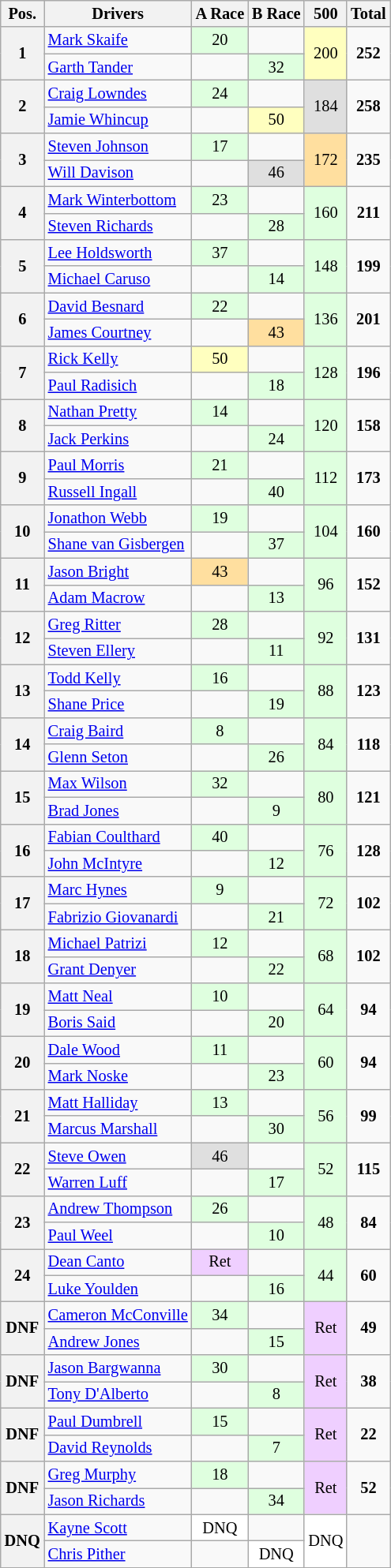<table class="wikitable" style="font-size: 85%;">
<tr>
<th>Pos.</th>
<th>Drivers</th>
<th>A Race</th>
<th>B Race</th>
<th>500</th>
<th>Total</th>
</tr>
<tr>
<th rowspan=2>1</th>
<td> <a href='#'>Mark Skaife</a></td>
<td align="center" style="background:#dfffdf;">20</td>
<td></td>
<td rowspan=2 align="center" style="background:#ffffbf;">200</td>
<td rowspan=2 align="center"><strong>252</strong></td>
</tr>
<tr>
<td> <a href='#'>Garth Tander</a></td>
<td></td>
<td align="center" style="background:#dfffdf;">32</td>
</tr>
<tr>
<th rowspan=2>2</th>
<td> <a href='#'>Craig Lowndes</a></td>
<td align="center" style="background:#dfffdf;">24</td>
<td></td>
<td rowspan=2 align="center" style="background:#dfdfdf;">184</td>
<td rowspan=2 align="center"><strong>258</strong></td>
</tr>
<tr>
<td> <a href='#'>Jamie Whincup</a></td>
<td></td>
<td align="center" style="background:#ffffbf;">50</td>
</tr>
<tr>
<th rowspan=2>3</th>
<td> <a href='#'>Steven Johnson</a></td>
<td align="center" style="background:#dfffdf;">17</td>
<td></td>
<td rowspan=2 align="center" style="background:#ffdf9f;">172</td>
<td rowspan=2 align="center"><strong>235</strong></td>
</tr>
<tr>
<td> <a href='#'>Will Davison</a></td>
<td></td>
<td align="center" style="background:#dfdfdf;">46</td>
</tr>
<tr>
<th rowspan=2>4</th>
<td> <a href='#'>Mark Winterbottom</a></td>
<td align="center" style="background:#dfffdf;">23</td>
<td></td>
<td rowspan=2 align="center" style="background:#dfffdf;">160</td>
<td rowspan=2 align="center"><strong>211</strong></td>
</tr>
<tr>
<td> <a href='#'>Steven Richards</a></td>
<td></td>
<td align="center" style="background:#dfffdf;">28</td>
</tr>
<tr>
<th rowspan=2>5</th>
<td> <a href='#'>Lee Holdsworth</a></td>
<td align="center" style="background:#dfffdf;">37</td>
<td></td>
<td rowspan=2 align="center" style="background:#dfffdf;">148</td>
<td rowspan=2 align="center"><strong>199</strong></td>
</tr>
<tr>
<td> <a href='#'>Michael Caruso</a></td>
<td></td>
<td align="center" style="background:#dfffdf;">14</td>
</tr>
<tr>
<th rowspan=2>6</th>
<td> <a href='#'>David Besnard</a></td>
<td align="center" style="background:#dfffdf;">22</td>
<td></td>
<td rowspan=2 align="center" style="background:#dfffdf;">136</td>
<td rowspan=2 align="center"><strong>201</strong></td>
</tr>
<tr>
<td> <a href='#'>James Courtney</a></td>
<td></td>
<td align="center" style="background:#ffdf9f;">43</td>
</tr>
<tr>
<th rowspan=2>7</th>
<td> <a href='#'>Rick Kelly</a></td>
<td align="center" style="background:#ffffbf;">50</td>
<td></td>
<td rowspan=2 align="center" style="background:#dfffdf;">128</td>
<td rowspan=2 align="center"><strong>196</strong></td>
</tr>
<tr>
<td> <a href='#'>Paul Radisich</a></td>
<td></td>
<td align="center" style="background:#dfffdf;">18</td>
</tr>
<tr>
<th rowspan=2>8</th>
<td> <a href='#'>Nathan Pretty</a></td>
<td align="center" style="background:#dfffdf;">14</td>
<td></td>
<td rowspan=2 align="center" style="background:#dfffdf;">120</td>
<td rowspan=2 align="center"><strong>158</strong></td>
</tr>
<tr>
<td> <a href='#'>Jack Perkins</a></td>
<td></td>
<td align="center" style="background:#dfffdf;">24</td>
</tr>
<tr>
<th rowspan=2>9</th>
<td> <a href='#'>Paul Morris</a></td>
<td align="center" style="background:#dfffdf;">21</td>
<td></td>
<td rowspan=2 align="center" style="background:#dfffdf;">112</td>
<td rowspan=2 align="center"><strong>173</strong></td>
</tr>
<tr>
<td> <a href='#'>Russell Ingall</a></td>
<td></td>
<td align="center" style="background:#dfffdf;">40</td>
</tr>
<tr>
<th rowspan=2>10</th>
<td> <a href='#'>Jonathon Webb</a></td>
<td align="center" style="background:#dfffdf;">19</td>
<td></td>
<td rowspan=2 align="center" style="background:#dfffdf;">104</td>
<td rowspan=2 align="center"><strong>160</strong></td>
</tr>
<tr>
<td> <a href='#'>Shane van Gisbergen</a></td>
<td></td>
<td align="center" style="background:#dfffdf;">37</td>
</tr>
<tr>
<th rowspan=2>11</th>
<td> <a href='#'>Jason Bright</a></td>
<td align="center" style="background:#ffdf9f;">43</td>
<td></td>
<td rowspan=2 align="center" style="background:#dfffdf;">96</td>
<td rowspan=2 align="center"><strong>152</strong></td>
</tr>
<tr>
<td> <a href='#'>Adam Macrow</a></td>
<td></td>
<td align="center" style="background:#dfffdf;">13</td>
</tr>
<tr>
<th rowspan=2>12</th>
<td> <a href='#'>Greg Ritter</a></td>
<td align="center" style="background:#dfffdf;">28</td>
<td></td>
<td rowspan=2 align="center" style="background:#dfffdf;">92</td>
<td rowspan=2 align="center"><strong>131</strong></td>
</tr>
<tr>
<td> <a href='#'>Steven Ellery</a></td>
<td></td>
<td align="center" style="background:#dfffdf;">11</td>
</tr>
<tr>
<th rowspan=2>13</th>
<td> <a href='#'>Todd Kelly</a></td>
<td align="center" style="background:#dfffdf;">16</td>
<td></td>
<td rowspan=2 align="center" style="background:#dfffdf;">88</td>
<td rowspan=2 align="center"><strong>123</strong></td>
</tr>
<tr>
<td> <a href='#'>Shane Price</a></td>
<td></td>
<td align="center" style="background:#dfffdf;">19</td>
</tr>
<tr>
<th rowspan=2>14</th>
<td> <a href='#'>Craig Baird</a></td>
<td align="center" style="background:#dfffdf;">8</td>
<td></td>
<td rowspan=2 align="center" style="background:#dfffdf;">84</td>
<td rowspan=2 align="center"><strong>118</strong></td>
</tr>
<tr>
<td> <a href='#'>Glenn Seton</a></td>
<td></td>
<td align="center" style="background:#dfffdf;">26</td>
</tr>
<tr>
<th rowspan=2>15</th>
<td> <a href='#'>Max Wilson</a></td>
<td align="center" style="background:#dfffdf;">32</td>
<td></td>
<td rowspan=2 align="center" style="background:#dfffdf;">80</td>
<td rowspan=2 align="center"><strong>121</strong></td>
</tr>
<tr>
<td> <a href='#'>Brad Jones</a></td>
<td></td>
<td align="center" style="background:#dfffdf;">9</td>
</tr>
<tr>
<th rowspan=2>16</th>
<td> <a href='#'>Fabian Coulthard</a></td>
<td align="center" style="background:#dfffdf;">40</td>
<td></td>
<td rowspan=2 align="center" style="background:#dfffdf;">76</td>
<td rowspan=2 align="center"><strong>128</strong></td>
</tr>
<tr>
<td> <a href='#'>John McIntyre</a></td>
<td></td>
<td align="center" style="background:#dfffdf;">12</td>
</tr>
<tr>
<th rowspan=2>17</th>
<td> <a href='#'>Marc Hynes</a></td>
<td align="center" style="background:#dfffdf;">9</td>
<td></td>
<td rowspan=2 align="center" style="background:#dfffdf;">72</td>
<td rowspan=2 align="center"><strong>102</strong></td>
</tr>
<tr>
<td> <a href='#'>Fabrizio Giovanardi</a></td>
<td></td>
<td align="center" style="background:#dfffdf;">21</td>
</tr>
<tr>
<th rowspan=2>18</th>
<td> <a href='#'>Michael Patrizi</a></td>
<td align="center" style="background:#dfffdf;">12</td>
<td></td>
<td rowspan=2 align="center" style="background:#dfffdf;">68</td>
<td rowspan=2 align="center"><strong>102</strong></td>
</tr>
<tr>
<td> <a href='#'>Grant Denyer</a></td>
<td></td>
<td align="center" style="background:#dfffdf;">22</td>
</tr>
<tr>
<th rowspan=2>19</th>
<td> <a href='#'>Matt Neal</a></td>
<td align="center" style="background:#dfffdf;">10</td>
<td></td>
<td rowspan=2 align="center" style="background:#dfffdf;">64</td>
<td rowspan=2 align="center"><strong>94</strong></td>
</tr>
<tr>
<td> <a href='#'>Boris Said</a></td>
<td></td>
<td align="center" style="background:#dfffdf;">20</td>
</tr>
<tr>
<th rowspan=2>20</th>
<td> <a href='#'>Dale Wood</a></td>
<td align="center" style="background:#dfffdf;">11</td>
<td></td>
<td rowspan=2 align="center" style="background:#dfffdf;">60</td>
<td rowspan=2 align="center"><strong>94</strong></td>
</tr>
<tr>
<td> <a href='#'>Mark Noske</a></td>
<td></td>
<td align="center" style="background:#dfffdf;">23</td>
</tr>
<tr>
<th rowspan=2>21</th>
<td> <a href='#'>Matt Halliday</a></td>
<td align="center" style="background:#dfffdf;">13</td>
<td></td>
<td rowspan=2 align="center" style="background:#dfffdf;">56</td>
<td rowspan=2 align="center"><strong>99</strong></td>
</tr>
<tr>
<td> <a href='#'>Marcus Marshall</a></td>
<td></td>
<td align="center" style="background:#dfffdf;">30</td>
</tr>
<tr>
<th rowspan=2>22</th>
<td> <a href='#'>Steve Owen</a></td>
<td align="center" style="background:#dfdfdf;">46</td>
<td></td>
<td rowspan=2 align="center" style="background:#dfffdf;">52</td>
<td rowspan=2 align="center"><strong>115</strong></td>
</tr>
<tr>
<td> <a href='#'>Warren Luff</a></td>
<td></td>
<td align="center" style="background:#dfffdf;">17</td>
</tr>
<tr>
<th rowspan=2>23</th>
<td> <a href='#'>Andrew Thompson</a></td>
<td align="center" style="background:#dfffdf;">26</td>
<td></td>
<td rowspan=2 align="center" style="background:#dfffdf;">48</td>
<td rowspan=2 align="center"><strong>84</strong></td>
</tr>
<tr>
<td> <a href='#'>Paul Weel</a></td>
<td></td>
<td align="center" style="background:#dfffdf;">10</td>
</tr>
<tr>
<th rowspan=2>24</th>
<td> <a href='#'>Dean Canto</a></td>
<td align="center" style="background:#efcfff;">Ret</td>
<td></td>
<td rowspan=2 align="center" style="background:#dfffdf;">44</td>
<td rowspan=2 align="center"><strong>60</strong></td>
</tr>
<tr>
<td> <a href='#'>Luke Youlden</a></td>
<td></td>
<td align="center" style="background:#dfffdf;">16</td>
</tr>
<tr>
<th rowspan=2>DNF</th>
<td> <a href='#'>Cameron McConville</a></td>
<td align="center" style="background:#dfffdf;">34</td>
<td></td>
<td rowspan=2 align="center" style="background:#efcfff;">Ret</td>
<td rowspan=2 align="center"><strong>49</strong></td>
</tr>
<tr>
<td> <a href='#'>Andrew Jones</a></td>
<td></td>
<td align="center" style="background:#dfffdf;">15</td>
</tr>
<tr>
<th rowspan=2>DNF</th>
<td> <a href='#'>Jason Bargwanna</a></td>
<td align="center" style="background:#dfffdf;">30</td>
<td></td>
<td rowspan=2 align="center" style="background:#efcfff;">Ret</td>
<td rowspan=2 align="center"><strong>38</strong></td>
</tr>
<tr>
<td> <a href='#'>Tony D'Alberto</a></td>
<td></td>
<td align="center" style="background:#dfffdf;">8</td>
</tr>
<tr>
<th rowspan=2>DNF</th>
<td> <a href='#'>Paul Dumbrell</a></td>
<td align="center" style="background:#dfffdf;">15</td>
<td></td>
<td rowspan=2 align="center" style="background:#efcfff;">Ret</td>
<td rowspan=2 align="center"><strong>22</strong></td>
</tr>
<tr>
<td> <a href='#'>David Reynolds</a></td>
<td></td>
<td align="center" style="background:#dfffdf;">7</td>
</tr>
<tr>
<th rowspan=2>DNF</th>
<td> <a href='#'>Greg Murphy</a></td>
<td align="center" style="background:#dfffdf;">18</td>
<td></td>
<td rowspan=2 align="center" style="background:#efcfff;">Ret</td>
<td rowspan=2 align="center"><strong>52</strong></td>
</tr>
<tr>
<td> <a href='#'>Jason Richards</a></td>
<td></td>
<td align="center" style="background:#dfffdf;">34</td>
</tr>
<tr>
<th rowspan=2>DNQ</th>
<td> <a href='#'>Kayne Scott</a></td>
<td align="center" style="background:#ffffff;">DNQ</td>
<td></td>
<td rowspan=2 align="center" style="background:#ffffff;">DNQ</td>
<td rowspan=2></td>
</tr>
<tr>
<td> <a href='#'>Chris Pither</a></td>
<td></td>
<td align="center" style="background:#ffffff;">DNQ</td>
</tr>
<tr>
</tr>
</table>
